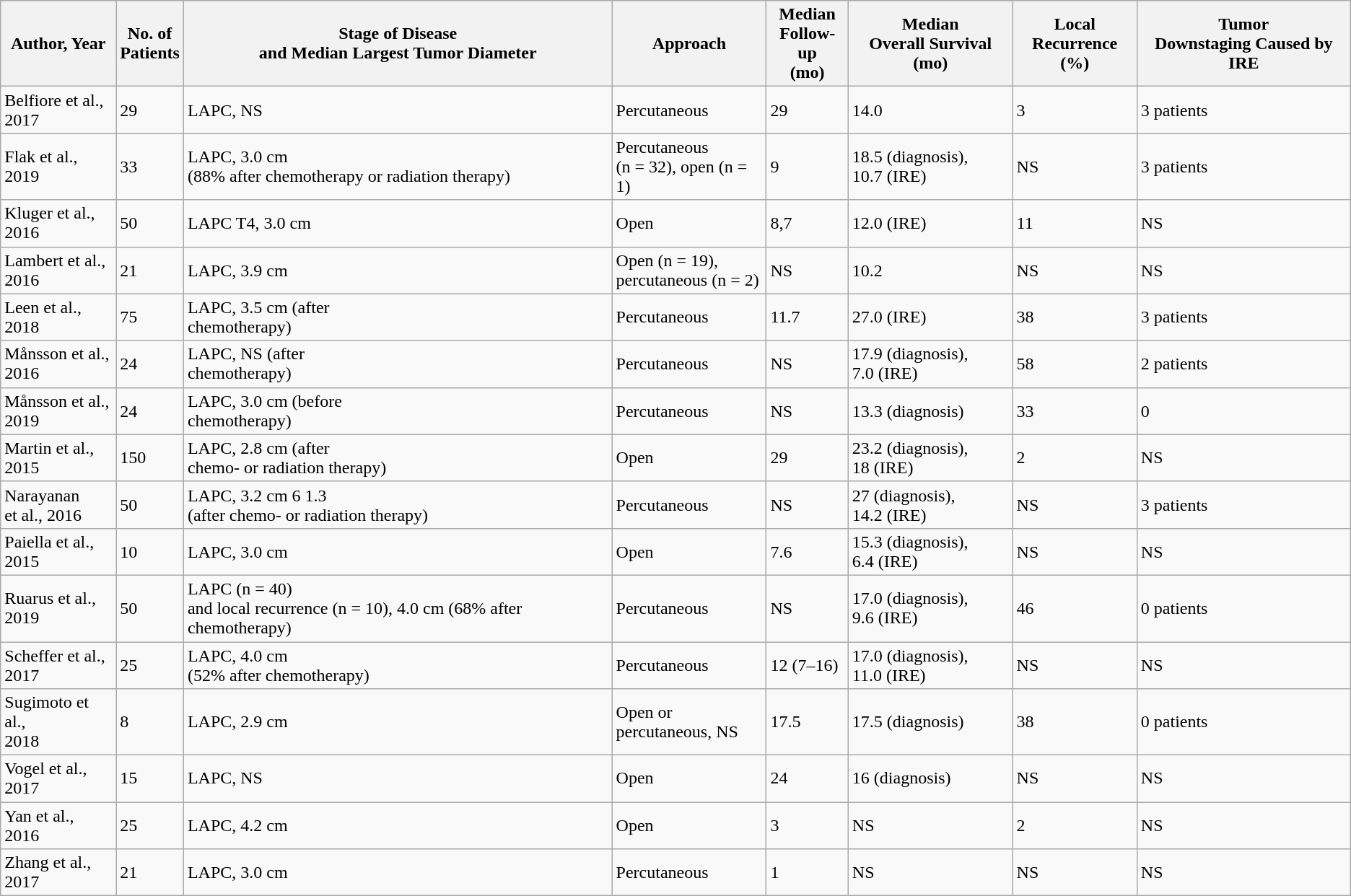<table class="wikitable">
<tr>
<th>Author, Year</th>
<th>No. of<br>Patients</th>
<th>Stage of Disease<br>and Median
Largest Tumor Diameter</th>
<th>Approach</th>
<th>Median<br>Follow-up<br>(mo)</th>
<th>Median<br>Overall
Survival (mo)</th>
<th>Local<br>Recurrence
(%)</th>
<th>Tumor<br>Downstaging
Caused by IRE</th>
</tr>
<tr>
<td>Belfiore et al.,<br>2017</td>
<td>29</td>
<td>LAPC, NS</td>
<td>Percutaneous</td>
<td>29</td>
<td>14.0</td>
<td>3</td>
<td>3 patients</td>
</tr>
<tr>
<td>Flak et al.,<br>2019</td>
<td>33</td>
<td>LAPC, 3.0 cm<br>(88% after chemotherapy or radiation
therapy)</td>
<td>Percutaneous<br>(n = 32), open (n = 1)</td>
<td>9</td>
<td>18.5 (diagnosis),<br>10.7 (IRE)</td>
<td>NS</td>
<td>3 patients</td>
</tr>
<tr>
<td>Kluger et al.,<br>2016</td>
<td>50</td>
<td>LAPC T4, 3.0 cm</td>
<td>Open</td>
<td>8,7</td>
<td>12.0 (IRE)</td>
<td>11</td>
<td>NS</td>
</tr>
<tr>
<td>Lambert et al.,<br>2016</td>
<td>21</td>
<td>LAPC, 3.9 cm</td>
<td>Open (n = 19),<br>percutaneous (n = 2)</td>
<td>NS</td>
<td>10.2</td>
<td>NS</td>
<td>NS</td>
</tr>
<tr>
<td>Leen et al.,<br>2018</td>
<td>75</td>
<td>LAPC, 3.5 cm (after<br>chemotherapy)</td>
<td>Percutaneous</td>
<td>11.7</td>
<td>27.0 (IRE)</td>
<td>38</td>
<td>3 patients</td>
</tr>
<tr>
<td>Månsson et al.,<br>2016</td>
<td>24</td>
<td>LAPC, NS (after<br>chemotherapy)</td>
<td>Percutaneous</td>
<td>NS</td>
<td>17.9 (diagnosis),<br>7.0 (IRE)</td>
<td>58</td>
<td>2 patients</td>
</tr>
<tr>
<td>Månsson et al.,<br>2019</td>
<td>24</td>
<td>LAPC, 3.0 cm (before<br>chemotherapy)</td>
<td>Percutaneous</td>
<td>NS</td>
<td>13.3 (diagnosis)</td>
<td>33</td>
<td>0</td>
</tr>
<tr>
<td>Martin et al.,<br>2015</td>
<td>150</td>
<td>LAPC, 2.8 cm (after<br>chemo- or radiation
therapy)</td>
<td>Open</td>
<td>29</td>
<td>23.2 (diagnosis),<br>18 (IRE)</td>
<td>2</td>
<td>NS</td>
</tr>
<tr>
<td>Narayanan<br>et al., 2016</td>
<td>50</td>
<td>LAPC, 3.2 cm 6 1.3<br>(after chemo- or radiation therapy)</td>
<td>Percutaneous</td>
<td>NS</td>
<td>27 (diagnosis),<br>14.2 (IRE)</td>
<td>NS</td>
<td>3 patients</td>
</tr>
<tr>
<td>Paiella et al.,<br>2015</td>
<td>10</td>
<td>LAPC, 3.0 cm</td>
<td>Open</td>
<td>7.6</td>
<td>15.3 (diagnosis),<br>6.4 (IRE)</td>
<td>NS</td>
<td>NS</td>
</tr>
<tr>
<td>Ruarus et al.,<br>2019</td>
<td>50</td>
<td>LAPC (n = 40)<br>and local recurrence (n = 10), 4.0 cm (68% after chemotherapy)</td>
<td>Percutaneous</td>
<td>NS</td>
<td>17.0 (diagnosis),<br>9.6 (IRE)</td>
<td>46</td>
<td>0 patients</td>
</tr>
<tr>
<td>Scheffer et al.,<br>2017</td>
<td>25</td>
<td>LAPC, 4.0 cm<br>(52% after chemotherapy)</td>
<td>Percutaneous</td>
<td>12 (7–16)</td>
<td>17.0 (diagnosis),<br>11.0 (IRE)</td>
<td>NS</td>
<td>NS</td>
</tr>
<tr>
<td>Sugimoto et al.,<br>2018</td>
<td>8</td>
<td>LAPC, 2.9 cm</td>
<td>Open or<br>percutaneous, NS</td>
<td>17.5</td>
<td>17.5 (diagnosis)</td>
<td>38</td>
<td>0 patients</td>
</tr>
<tr>
<td>Vogel et al.,<br>2017</td>
<td>15</td>
<td>LAPC, NS</td>
<td>Open</td>
<td>24</td>
<td>16 (diagnosis)</td>
<td>NS</td>
<td>NS</td>
</tr>
<tr>
<td>Yan et al.,<br>2016</td>
<td>25</td>
<td>LAPC, 4.2 cm</td>
<td>Open</td>
<td>3</td>
<td>NS</td>
<td>2</td>
<td>NS</td>
</tr>
<tr>
<td>Zhang et al.,<br>2017</td>
<td>21</td>
<td>LAPC, 3.0 cm</td>
<td>Percutaneous</td>
<td>1</td>
<td>NS</td>
<td>NS</td>
<td>NS</td>
</tr>
</table>
